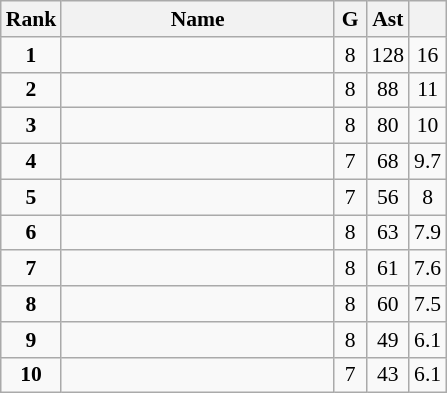<table class="wikitable" style="text-align:center; font-size:90%;">
<tr>
<th width=10px>Rank</th>
<th width=175px>Name</th>
<th width=15px>G</th>
<th width=10px>Ast</th>
<th width=10px></th>
</tr>
<tr>
<td><strong>1</strong></td>
<td align=left><strong></strong></td>
<td>8</td>
<td>128</td>
<td>16</td>
</tr>
<tr>
<td><strong>2</strong></td>
<td align=left></td>
<td>8</td>
<td>88</td>
<td>11</td>
</tr>
<tr>
<td><strong>3</strong></td>
<td align=left></td>
<td>8</td>
<td>80</td>
<td>10</td>
</tr>
<tr>
<td><strong>4</strong></td>
<td align=left></td>
<td>7</td>
<td>68</td>
<td>9.7</td>
</tr>
<tr>
<td><strong>5</strong></td>
<td align=left></td>
<td>7</td>
<td>56</td>
<td>8</td>
</tr>
<tr>
<td><strong>6</strong></td>
<td align=left></td>
<td>8</td>
<td>63</td>
<td>7.9</td>
</tr>
<tr>
<td><strong>7</strong></td>
<td align=left></td>
<td>8</td>
<td>61</td>
<td>7.6</td>
</tr>
<tr>
<td><strong>8</strong></td>
<td align=left></td>
<td>8</td>
<td>60</td>
<td>7.5</td>
</tr>
<tr>
<td><strong>9</strong></td>
<td align=left></td>
<td>8</td>
<td>49</td>
<td>6.1</td>
</tr>
<tr>
<td><strong>10</strong></td>
<td align=left></td>
<td>7</td>
<td>43</td>
<td>6.1</td>
</tr>
</table>
